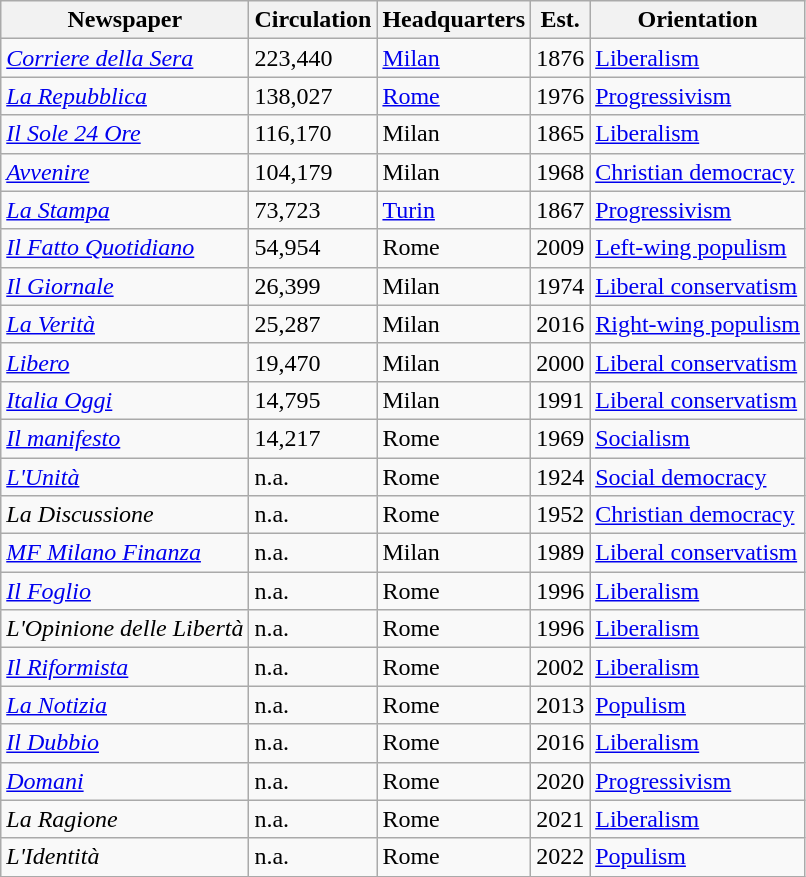<table class="wikitable sortable">
<tr>
<th>Newspaper</th>
<th data-sort-type="number">Circulation</th>
<th>Headquarters</th>
<th>Est.</th>
<th>Orientation</th>
</tr>
<tr>
<td><em><a href='#'>Corriere della Sera</a></em></td>
<td>223,440</td>
<td><a href='#'>Milan</a></td>
<td>1876</td>
<td><a href='#'>Liberalism</a></td>
</tr>
<tr>
<td><em><a href='#'>La Repubblica</a></em></td>
<td>138,027</td>
<td><a href='#'>Rome</a></td>
<td>1976</td>
<td><a href='#'>Progressivism</a></td>
</tr>
<tr>
<td><em><a href='#'>Il Sole 24 Ore</a></em></td>
<td>116,170</td>
<td>Milan</td>
<td>1865</td>
<td><a href='#'>Liberalism</a></td>
</tr>
<tr>
<td><em><a href='#'>Avvenire</a></em></td>
<td>104,179</td>
<td>Milan</td>
<td>1968</td>
<td><a href='#'>Christian democracy</a></td>
</tr>
<tr>
<td><em><a href='#'>La Stampa</a></em></td>
<td>73,723</td>
<td><a href='#'>Turin</a></td>
<td>1867</td>
<td><a href='#'>Progressivism</a></td>
</tr>
<tr>
<td><em><a href='#'>Il Fatto Quotidiano</a></em></td>
<td>54,954</td>
<td>Rome</td>
<td>2009</td>
<td><a href='#'>Left-wing populism</a></td>
</tr>
<tr>
<td><em><a href='#'>Il Giornale</a></em></td>
<td>26,399</td>
<td>Milan</td>
<td>1974</td>
<td><a href='#'>Liberal conservatism</a></td>
</tr>
<tr>
<td><em><a href='#'>La Verità</a></em></td>
<td>25,287</td>
<td>Milan</td>
<td>2016</td>
<td><a href='#'>Right-wing populism</a></td>
</tr>
<tr>
<td><em><a href='#'>Libero</a></em></td>
<td>19,470</td>
<td>Milan</td>
<td>2000</td>
<td><a href='#'>Liberal conservatism</a></td>
</tr>
<tr>
<td><em><a href='#'>Italia Oggi</a></em></td>
<td>14,795</td>
<td>Milan</td>
<td>1991</td>
<td><a href='#'>Liberal conservatism</a></td>
</tr>
<tr>
<td><em><a href='#'>Il manifesto</a></em></td>
<td>14,217</td>
<td>Rome</td>
<td>1969</td>
<td><a href='#'>Socialism</a></td>
</tr>
<tr>
<td><em><a href='#'>L'Unità</a></em></td>
<td>n.a.</td>
<td>Rome</td>
<td>1924</td>
<td><a href='#'>Social democracy</a></td>
</tr>
<tr>
<td><em>La Discussione</em></td>
<td>n.a.</td>
<td>Rome</td>
<td>1952</td>
<td><a href='#'>Christian democracy</a></td>
</tr>
<tr>
<td><em><a href='#'>MF Milano Finanza</a></em></td>
<td>n.a.</td>
<td>Milan</td>
<td>1989</td>
<td><a href='#'>Liberal conservatism</a></td>
</tr>
<tr>
<td><em><a href='#'>Il Foglio</a></em></td>
<td>n.a.</td>
<td>Rome</td>
<td>1996</td>
<td><a href='#'>Liberalism</a></td>
</tr>
<tr>
<td><em>L'Opinione delle Libertà</em></td>
<td>n.a.</td>
<td>Rome</td>
<td>1996</td>
<td><a href='#'>Liberalism</a></td>
</tr>
<tr>
<td><em><a href='#'>Il Riformista</a></em></td>
<td>n.a.</td>
<td>Rome</td>
<td>2002</td>
<td><a href='#'>Liberalism</a></td>
</tr>
<tr>
<td><em><a href='#'>La Notizia</a></em></td>
<td>n.a.</td>
<td>Rome</td>
<td>2013</td>
<td><a href='#'>Populism</a></td>
</tr>
<tr>
<td><em><a href='#'>Il Dubbio</a></em></td>
<td>n.a.</td>
<td>Rome</td>
<td>2016</td>
<td><a href='#'>Liberalism</a></td>
</tr>
<tr>
<td><em><a href='#'>Domani</a></em></td>
<td>n.a.</td>
<td>Rome</td>
<td>2020</td>
<td><a href='#'>Progressivism</a></td>
</tr>
<tr>
<td><em>La Ragione</em></td>
<td>n.a.</td>
<td>Rome</td>
<td>2021</td>
<td><a href='#'>Liberalism</a></td>
</tr>
<tr>
<td><em>L'Identità</em></td>
<td>n.a.</td>
<td>Rome</td>
<td>2022</td>
<td><a href='#'>Populism</a></td>
</tr>
</table>
